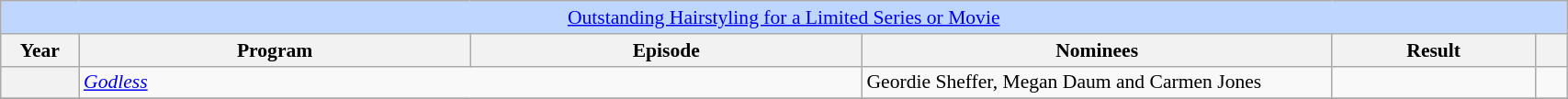<table class="wikitable plainrowheaders" style="font-size: 90%" width=90%>
<tr ---- bgcolor="#bfd7ff">
<td colspan=6 align=center><a href='#'>Outstanding Hairstyling for a Limited Series or Movie</a></td>
</tr>
<tr ---- bgcolor="#ebf5ff">
<th width="5%">Year</th>
<th width="25%">Program</th>
<th width="25%">Episode</th>
<th width="30%">Nominees</th>
<th width="13%">Result</th>
<th width="5%"></th>
</tr>
<tr>
<th scope=row></th>
<td colspan="2"><em><a href='#'>Godless</a></em></td>
<td>Geordie Sheffer, Megan Daum and Carmen Jones</td>
<td></td>
<td></td>
</tr>
<tr>
</tr>
</table>
